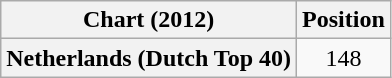<table class="wikitable plainrowheaders" style="text-align:center">
<tr>
<th scope="col">Chart (2012)</th>
<th scope="col">Position</th>
</tr>
<tr>
<th scope="row">Netherlands (Dutch Top 40)</th>
<td>148</td>
</tr>
</table>
